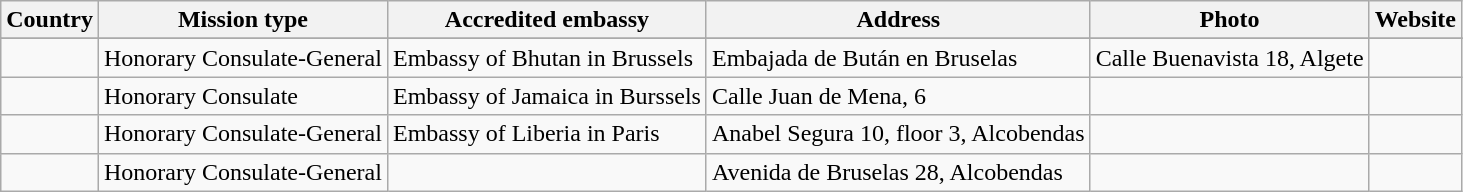<table class="wikitable sortable">
<tr valign="middle">
<th>Country</th>
<th>Mission type</th>
<th>Accredited embassy</th>
<th>Address</th>
<th>Photo</th>
<th>Website</th>
</tr>
<tr style="font-weight:bold; background-color: #DDDDDD">
</tr>
<tr>
<td></td>
<td>Honorary Consulate-General</td>
<td>Embassy of Bhutan in Brussels</td>
<td>Embajada de Bután en Bruselas</td>
<td>Calle Buenavista 18, Algete</td>
<td></td>
</tr>
<tr>
<td></td>
<td>Honorary Consulate</td>
<td>Embassy of Jamaica in Burssels</td>
<td>Calle Juan de Mena, 6</td>
<td></td>
<td></td>
</tr>
<tr>
<td></td>
<td>Honorary Consulate-General</td>
<td>Embassy of Liberia in Paris</td>
<td>Anabel Segura 10, floor 3, Alcobendas</td>
<td></td>
<td></td>
</tr>
<tr>
<td></td>
<td>Honorary Consulate-General</td>
<td></td>
<td>Avenida de Bruselas 28, Alcobendas</td>
<td></td>
<td></td>
</tr>
</table>
